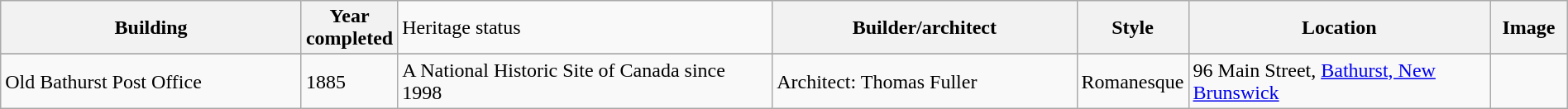<table class="wikitable" style="margin:1em auto;">
<tr>
<th width=20%>Building</th>
<th width=5%>Year completed</th>
<td width=25%>Heritage status</td>
<th width=20%>Builder/architect</th>
<th width=5%>Style</th>
<th width=20%>Location</th>
<th width=5%>Image</th>
</tr>
<tr>
</tr>
<tr>
<td>Old Bathurst Post Office</td>
<td>1885</td>
<td>A National Historic Site of Canada since 1998</td>
<td>Architect: Thomas Fuller</td>
<td>Romanesque</td>
<td>96 Main Street, <a href='#'>Bathurst, New Brunswick</a></td>
<td></td>
</tr>
</table>
